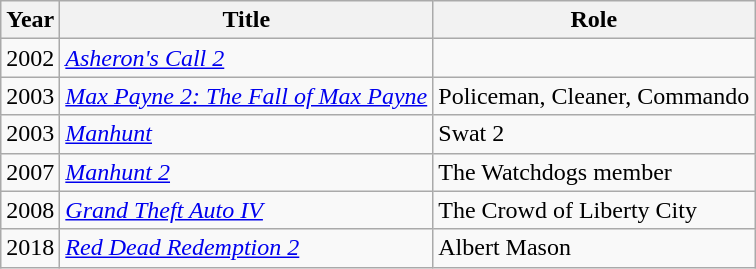<table class="wikitable sortable">
<tr>
<th>Year</th>
<th>Title</th>
<th class="unsortable">Role</th>
</tr>
<tr>
<td>2002</td>
<td><em><a href='#'>Asheron's Call 2</a></em></td>
<td></td>
</tr>
<tr>
<td>2003</td>
<td><em><a href='#'>Max Payne 2: The Fall of Max Payne</a></em></td>
<td>Policeman, Cleaner, Commando</td>
</tr>
<tr>
<td>2003</td>
<td><em><a href='#'>Manhunt</a></em></td>
<td>Swat 2</td>
</tr>
<tr>
<td>2007</td>
<td><em><a href='#'>Manhunt 2</a></em></td>
<td>The Watchdogs member</td>
</tr>
<tr>
<td>2008</td>
<td><em><a href='#'>Grand Theft Auto IV</a></em></td>
<td>The Crowd of Liberty City</td>
</tr>
<tr>
<td>2018</td>
<td><em><a href='#'>Red Dead Redemption 2</a></em></td>
<td>Albert Mason</td>
</tr>
</table>
